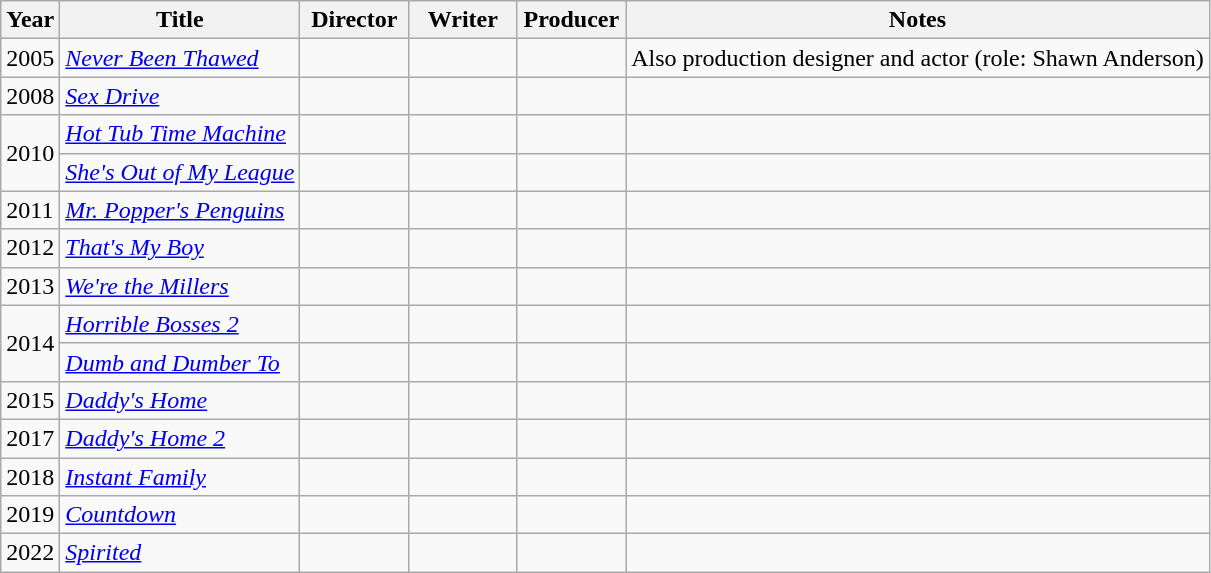<table class="wikitable">
<tr>
<th>Year</th>
<th>Title</th>
<th width=65>Director</th>
<th width=65>Writer</th>
<th width=65>Producer</th>
<th>Notes</th>
</tr>
<tr>
<td>2005</td>
<td><em><a href='#'>Never Been Thawed</a></em></td>
<td></td>
<td></td>
<td></td>
<td>Also production designer and actor (role: Shawn Anderson)</td>
</tr>
<tr>
<td>2008</td>
<td><em><a href='#'>Sex Drive</a></em></td>
<td></td>
<td></td>
<td></td>
<td></td>
</tr>
<tr>
<td rowspan=2>2010</td>
<td><em><a href='#'>Hot Tub Time Machine</a></em></td>
<td></td>
<td></td>
<td></td>
<td></td>
</tr>
<tr>
<td><em><a href='#'>She's Out of My League</a></em></td>
<td></td>
<td></td>
<td></td>
<td></td>
</tr>
<tr>
<td>2011</td>
<td><em><a href='#'>Mr. Popper's Penguins</a></em></td>
<td></td>
<td></td>
<td></td>
<td></td>
</tr>
<tr>
<td>2012</td>
<td><em><a href='#'>That's My Boy</a></em></td>
<td></td>
<td></td>
<td></td>
<td></td>
</tr>
<tr>
<td>2013</td>
<td><em><a href='#'>We're the Millers</a></em></td>
<td></td>
<td></td>
<td></td>
<td></td>
</tr>
<tr>
<td rowspan=2>2014</td>
<td><em><a href='#'>Horrible Bosses 2</a></em></td>
<td></td>
<td></td>
<td></td>
<td></td>
</tr>
<tr>
<td><em><a href='#'>Dumb and Dumber To</a></em></td>
<td></td>
<td></td>
<td></td>
<td></td>
</tr>
<tr>
<td>2015</td>
<td><em><a href='#'>Daddy's Home</a></em></td>
<td></td>
<td></td>
<td></td>
<td></td>
</tr>
<tr>
<td>2017</td>
<td><em><a href='#'>Daddy's Home 2</a></em></td>
<td></td>
<td></td>
<td></td>
<td></td>
</tr>
<tr>
<td>2018</td>
<td><em><a href='#'>Instant Family</a></em></td>
<td></td>
<td></td>
<td></td>
<td></td>
</tr>
<tr>
<td>2019</td>
<td><em><a href='#'>Countdown</a></em></td>
<td></td>
<td></td>
<td></td>
<td></td>
</tr>
<tr>
<td>2022</td>
<td><em><a href='#'>Spirited</a></em></td>
<td></td>
<td></td>
<td></td>
<td></td>
</tr>
</table>
